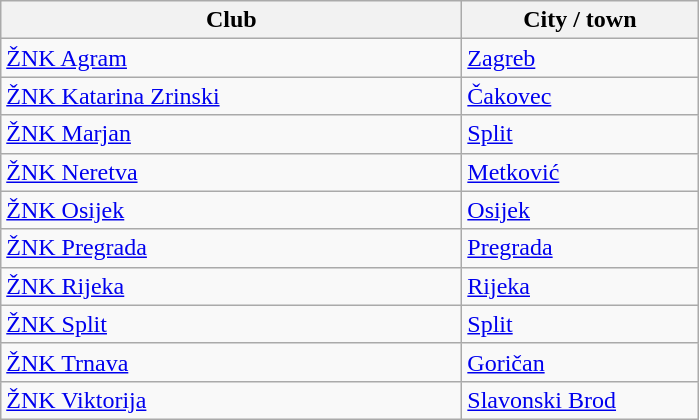<table class="wikitable sortable">
<tr>
<th style="width:300px;">Club</th>
<th style="width:150px;">City / town</th>
</tr>
<tr>
<td><a href='#'>ŽNK Agram</a></td>
<td><a href='#'>Zagreb</a></td>
</tr>
<tr>
<td><a href='#'>ŽNK Katarina Zrinski</a></td>
<td><a href='#'>Čakovec</a></td>
</tr>
<tr>
<td><a href='#'>ŽNK Marjan</a></td>
<td><a href='#'>Split</a></td>
</tr>
<tr>
<td><a href='#'>ŽNK Neretva</a></td>
<td><a href='#'>Metković</a></td>
</tr>
<tr>
<td><a href='#'>ŽNK Osijek</a></td>
<td><a href='#'>Osijek</a></td>
</tr>
<tr>
<td><a href='#'>ŽNK Pregrada</a></td>
<td><a href='#'>Pregrada</a></td>
</tr>
<tr>
<td><a href='#'>ŽNK Rijeka</a></td>
<td><a href='#'>Rijeka</a></td>
</tr>
<tr>
<td><a href='#'>ŽNK Split</a></td>
<td><a href='#'>Split</a></td>
</tr>
<tr>
<td><a href='#'>ŽNK Trnava</a></td>
<td><a href='#'>Goričan</a></td>
</tr>
<tr>
<td><a href='#'>ŽNK Viktorija</a></td>
<td><a href='#'>Slavonski Brod</a></td>
</tr>
</table>
